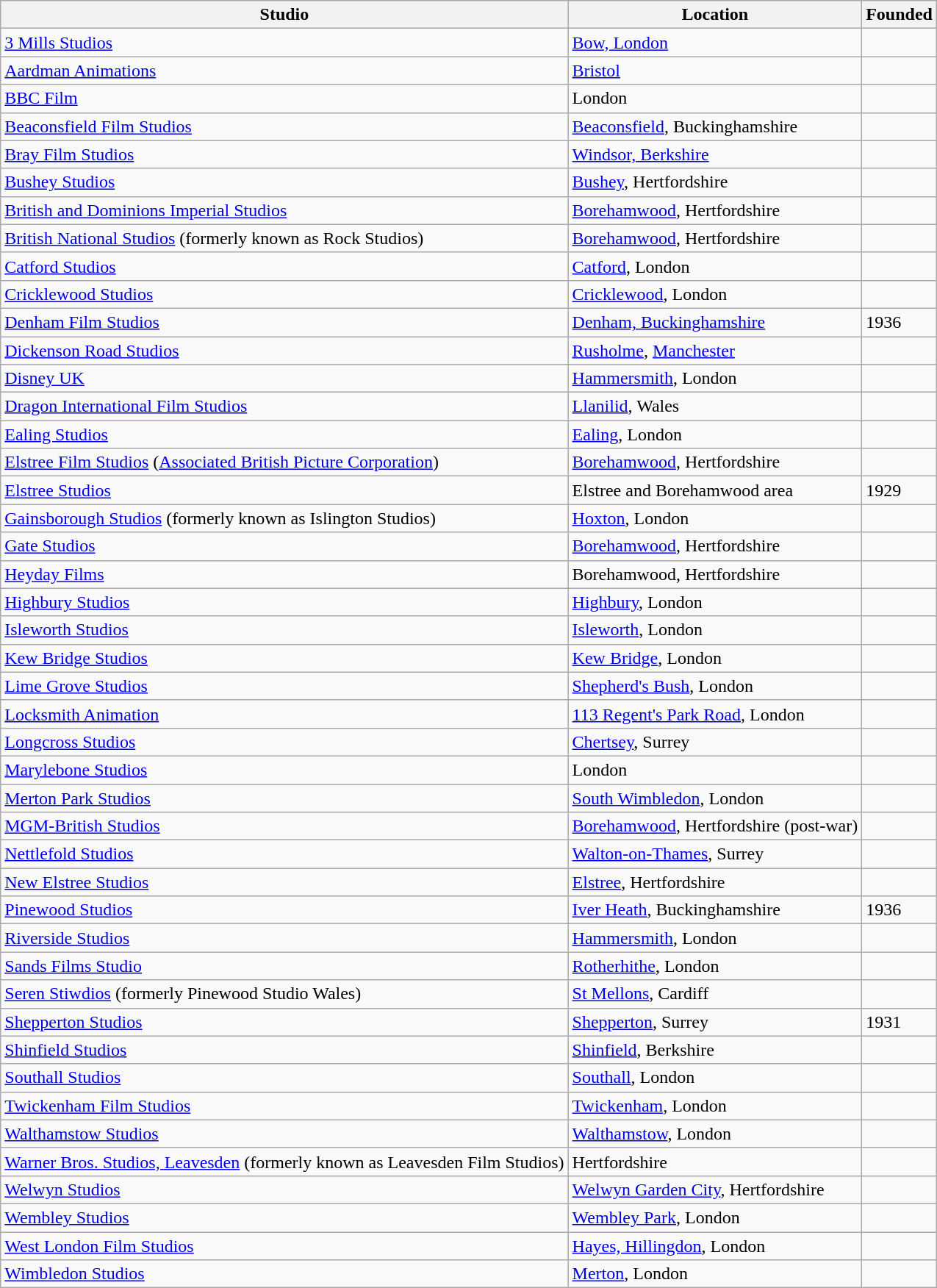<table class="wikitable sortable">
<tr>
<th>Studio</th>
<th>Location</th>
<th>Founded</th>
</tr>
<tr>
<td><a href='#'>3 Mills Studios</a></td>
<td><a href='#'>Bow, London</a></td>
<td></td>
</tr>
<tr>
<td><a href='#'>Aardman Animations</a></td>
<td><a href='#'>Bristol</a></td>
<td></td>
</tr>
<tr>
<td><a href='#'>BBC Film</a></td>
<td>London</td>
<td></td>
</tr>
<tr>
<td><a href='#'>Beaconsfield Film Studios</a></td>
<td><a href='#'>Beaconsfield</a>, Buckinghamshire</td>
<td></td>
</tr>
<tr>
<td><a href='#'>Bray Film Studios</a></td>
<td><a href='#'>Windsor, Berkshire</a></td>
<td></td>
</tr>
<tr>
<td><a href='#'>Bushey Studios</a></td>
<td><a href='#'>Bushey</a>, Hertfordshire</td>
<td></td>
</tr>
<tr>
<td><a href='#'>British and Dominions Imperial Studios</a></td>
<td><a href='#'>Borehamwood</a>, Hertfordshire</td>
<td></td>
</tr>
<tr>
<td><a href='#'>British National Studios</a> (formerly known as Rock Studios)</td>
<td><a href='#'>Borehamwood</a>, Hertfordshire</td>
<td></td>
</tr>
<tr>
<td><a href='#'>Catford Studios</a></td>
<td><a href='#'>Catford</a>, London</td>
<td></td>
</tr>
<tr>
<td><a href='#'>Cricklewood Studios</a></td>
<td><a href='#'>Cricklewood</a>, London</td>
<td></td>
</tr>
<tr>
<td><a href='#'>Denham Film Studios</a></td>
<td><a href='#'>Denham, Buckinghamshire</a></td>
<td>1936</td>
</tr>
<tr>
<td><a href='#'>Dickenson Road Studios</a></td>
<td><a href='#'>Rusholme</a>, <a href='#'>Manchester</a></td>
<td></td>
</tr>
<tr>
<td><a href='#'>Disney UK</a></td>
<td><a href='#'>Hammersmith</a>, London</td>
<td></td>
</tr>
<tr>
<td><a href='#'>Dragon International Film Studios</a></td>
<td><a href='#'>Llanilid</a>, Wales</td>
<td></td>
</tr>
<tr>
<td><a href='#'>Ealing Studios</a></td>
<td><a href='#'>Ealing</a>, London</td>
<td></td>
</tr>
<tr>
<td><a href='#'>Elstree Film Studios</a> (<a href='#'>Associated British Picture Corporation</a>)</td>
<td><a href='#'>Borehamwood</a>, Hertfordshire</td>
<td></td>
</tr>
<tr>
<td><a href='#'>Elstree Studios</a></td>
<td>Elstree and Borehamwood area</td>
<td>1929</td>
</tr>
<tr>
<td><a href='#'>Gainsborough Studios</a> (formerly known as Islington Studios)</td>
<td><a href='#'>Hoxton</a>, London</td>
<td></td>
</tr>
<tr>
<td><a href='#'>Gate Studios</a></td>
<td><a href='#'>Borehamwood</a>, Hertfordshire</td>
<td></td>
</tr>
<tr>
<td><a href='#'>Heyday Films</a></td>
<td>Borehamwood, Hertfordshire</td>
<td></td>
</tr>
<tr>
<td><a href='#'>Highbury Studios</a></td>
<td><a href='#'>Highbury</a>, London</td>
<td></td>
</tr>
<tr>
<td><a href='#'>Isleworth Studios</a></td>
<td><a href='#'>Isleworth</a>, London</td>
<td></td>
</tr>
<tr>
<td><a href='#'>Kew Bridge Studios</a></td>
<td><a href='#'>Kew Bridge</a>, London</td>
<td></td>
</tr>
<tr>
<td><a href='#'>Lime Grove Studios</a></td>
<td><a href='#'>Shepherd's Bush</a>, London</td>
<td></td>
</tr>
<tr>
<td><a href='#'>Locksmith Animation</a></td>
<td><a href='#'>113 Regent's Park Road</a>, London</td>
<td></td>
</tr>
<tr>
<td><a href='#'>Longcross Studios</a></td>
<td><a href='#'>Chertsey</a>, Surrey</td>
<td></td>
</tr>
<tr>
<td><a href='#'>Marylebone Studios</a></td>
<td>London</td>
<td></td>
</tr>
<tr>
<td><a href='#'>Merton Park Studios</a></td>
<td><a href='#'>South Wimbledon</a>, London</td>
<td></td>
</tr>
<tr>
<td><a href='#'>MGM-British Studios</a></td>
<td><a href='#'>Borehamwood</a>, Hertfordshire (post-war)</td>
<td></td>
</tr>
<tr>
<td><a href='#'>Nettlefold Studios</a></td>
<td><a href='#'>Walton-on-Thames</a>, Surrey</td>
<td></td>
</tr>
<tr>
<td><a href='#'>New Elstree Studios</a></td>
<td><a href='#'>Elstree</a>, Hertfordshire</td>
<td></td>
</tr>
<tr>
<td><a href='#'>Pinewood Studios</a></td>
<td><a href='#'>Iver Heath</a>, Buckinghamshire</td>
<td>1936</td>
</tr>
<tr>
<td><a href='#'>Riverside Studios</a></td>
<td><a href='#'>Hammersmith</a>, London</td>
<td></td>
</tr>
<tr>
<td><a href='#'>Sands Films Studio</a></td>
<td><a href='#'>Rotherhithe</a>, London</td>
<td></td>
</tr>
<tr>
<td><a href='#'>Seren Stiwdios</a> (formerly Pinewood Studio Wales)</td>
<td><a href='#'>St Mellons</a>, Cardiff</td>
<td></td>
</tr>
<tr>
<td><a href='#'>Shepperton Studios</a></td>
<td><a href='#'>Shepperton</a>, Surrey</td>
<td>1931</td>
</tr>
<tr>
<td><a href='#'>Shinfield Studios</a></td>
<td><a href='#'>Shinfield</a>, Berkshire</td>
<td></td>
</tr>
<tr>
<td><a href='#'>Southall Studios</a></td>
<td><a href='#'>Southall</a>, London</td>
<td></td>
</tr>
<tr>
<td><a href='#'>Twickenham Film Studios</a></td>
<td><a href='#'>Twickenham</a>, London</td>
<td></td>
</tr>
<tr>
<td><a href='#'>Walthamstow Studios</a></td>
<td><a href='#'>Walthamstow</a>, London</td>
<td></td>
</tr>
<tr>
<td><a href='#'>Warner Bros. Studios, Leavesden</a> (formerly known as Leavesden Film Studios)</td>
<td>Hertfordshire</td>
<td></td>
</tr>
<tr>
<td><a href='#'>Welwyn Studios</a></td>
<td><a href='#'>Welwyn Garden City</a>, Hertfordshire</td>
<td></td>
</tr>
<tr>
<td><a href='#'>Wembley Studios</a></td>
<td><a href='#'>Wembley Park</a>, London</td>
<td></td>
</tr>
<tr>
<td><a href='#'>West London Film Studios</a></td>
<td><a href='#'>Hayes, Hillingdon</a>, London</td>
<td></td>
</tr>
<tr>
<td><a href='#'>Wimbledon Studios</a></td>
<td><a href='#'>Merton</a>, London</td>
<td></td>
</tr>
</table>
